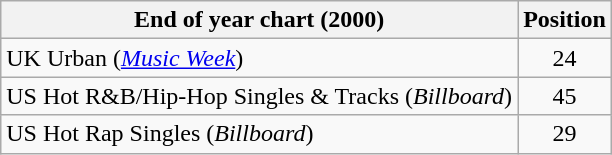<table class="wikitable sortable">
<tr>
<th align="left">End of year chart (2000)</th>
<th align="center">Position</th>
</tr>
<tr>
<td>UK Urban (<em><a href='#'>Music Week</a></em>)</td>
<td align="center">24</td>
</tr>
<tr>
<td>US Hot R&B/Hip-Hop Singles & Tracks (<em>Billboard</em>)</td>
<td align="center">45</td>
</tr>
<tr>
<td>US Hot Rap Singles (<em>Billboard</em>)</td>
<td align="center">29</td>
</tr>
</table>
